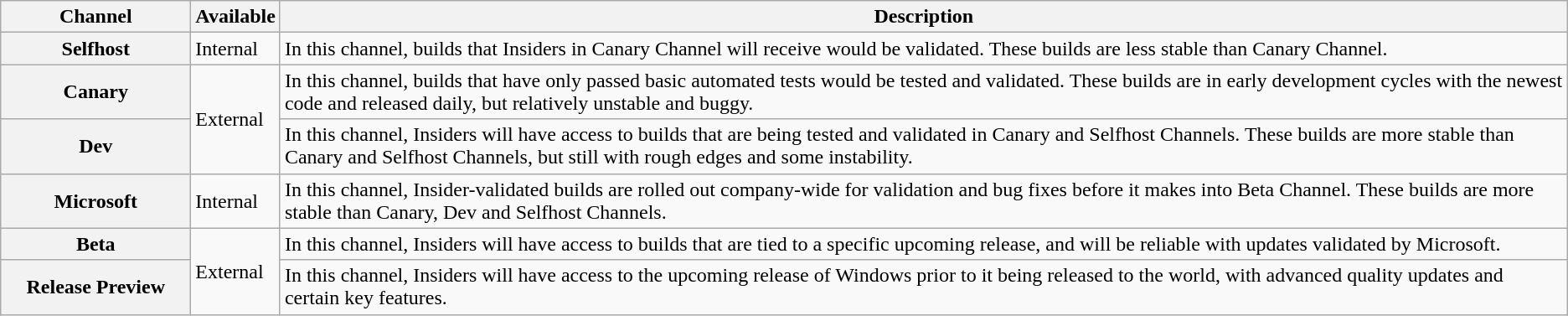<table class="wikitable mw-collapsible plainrowheaders">
<tr>
<th scope="col" style="width:9em;">Channel</th>
<th scope="col">Available</th>
<th scope="col">Description</th>
</tr>
<tr>
<th>Selfhost</th>
<td>Internal</td>
<td>In this channel, builds that Insiders in Canary Channel will receive would be validated. These builds are less stable than Canary Channel.</td>
</tr>
<tr>
<th>Canary</th>
<td rowspan="2">External</td>
<td>In this channel, builds that have only passed basic automated tests would be tested and validated. These builds are in early development cycles with the newest code and released daily, but relatively unstable and buggy.</td>
</tr>
<tr>
<th>Dev</th>
<td>In this channel, Insiders will have access to builds that are being tested and validated in Canary and Selfhost Channels. These builds are more stable than Canary and Selfhost Channels, but still with rough edges and some instability.</td>
</tr>
<tr>
<th>Microsoft</th>
<td>Internal</td>
<td>In this channel, Insider-validated builds are rolled out company-wide for validation and bug fixes before it makes into Beta Channel. These builds are more stable than Canary, Dev and Selfhost Channels.</td>
</tr>
<tr>
<th>Beta</th>
<td rowspan="2">External</td>
<td>In this channel, Insiders will have access to builds that are tied to a specific upcoming release, and will be reliable with updates validated by Microsoft.</td>
</tr>
<tr>
<th>Release Preview</th>
<td>In this channel, Insiders will have access to the upcoming release of Windows prior to it being released to the world, with advanced quality updates and certain key features.</td>
</tr>
</table>
